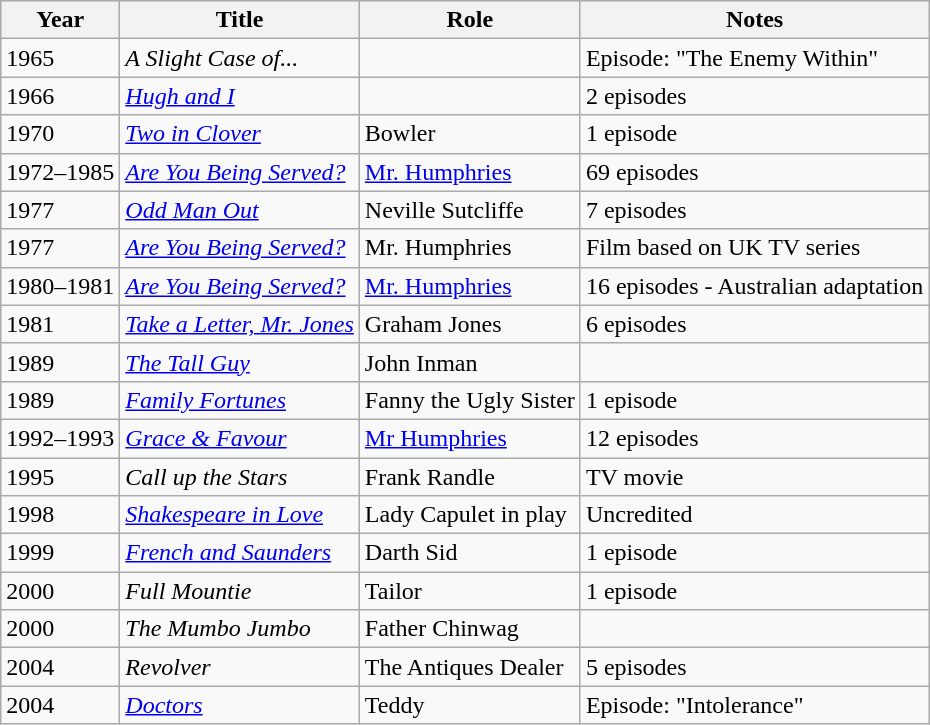<table class="wikitable">
<tr>
<th>Year</th>
<th>Title</th>
<th>Role</th>
<th>Notes</th>
</tr>
<tr>
<td>1965</td>
<td><em>A Slight Case of...</em></td>
<td></td>
<td>Episode: "The Enemy Within"</td>
</tr>
<tr>
<td>1966</td>
<td><em><a href='#'>Hugh and I</a></em></td>
<td></td>
<td>2 episodes</td>
</tr>
<tr>
<td>1970</td>
<td><em><a href='#'>Two in Clover</a></em></td>
<td>Bowler</td>
<td>1 episode</td>
</tr>
<tr>
<td>1972–1985</td>
<td><em><a href='#'>Are You Being Served?</a></em></td>
<td><a href='#'>Mr. Humphries</a></td>
<td>69 episodes</td>
</tr>
<tr>
<td>1977</td>
<td><em><a href='#'>Odd Man Out</a></em></td>
<td>Neville Sutcliffe</td>
<td>7 episodes</td>
</tr>
<tr>
<td>1977</td>
<td><em><a href='#'>Are You Being Served?</a></em></td>
<td>Mr. Humphries</td>
<td>Film based on UK TV series</td>
</tr>
<tr>
<td>1980–1981</td>
<td><em><a href='#'>Are You Being Served?</a></em></td>
<td><a href='#'>Mr. Humphries</a></td>
<td>16 episodes - Australian adaptation</td>
</tr>
<tr>
<td>1981</td>
<td><em><a href='#'>Take a Letter, Mr. Jones</a></em></td>
<td>Graham Jones</td>
<td>6 episodes</td>
</tr>
<tr>
<td>1989</td>
<td><em><a href='#'>The Tall Guy</a></em></td>
<td>John Inman</td>
<td></td>
</tr>
<tr>
<td>1989</td>
<td><em><a href='#'>Family Fortunes</a></em></td>
<td>Fanny the Ugly Sister</td>
<td>1 episode</td>
</tr>
<tr>
<td>1992–1993</td>
<td><em><a href='#'>Grace & Favour</a></em></td>
<td><a href='#'>Mr Humphries</a></td>
<td>12 episodes</td>
</tr>
<tr>
<td>1995</td>
<td><em>Call up the Stars</em></td>
<td>Frank Randle</td>
<td>TV movie</td>
</tr>
<tr>
<td>1998</td>
<td><em><a href='#'>Shakespeare in Love</a></em></td>
<td>Lady Capulet in play</td>
<td>Uncredited</td>
</tr>
<tr>
<td>1999</td>
<td><em><a href='#'>French and Saunders</a></em></td>
<td>Darth Sid</td>
<td>1 episode</td>
</tr>
<tr>
<td>2000</td>
<td><em>Full Mountie</em></td>
<td>Tailor</td>
<td>1 episode</td>
</tr>
<tr>
<td>2000</td>
<td><em>The Mumbo Jumbo</em></td>
<td>Father Chinwag</td>
<td></td>
</tr>
<tr>
<td>2004</td>
<td><em>Revolver</em></td>
<td>The Antiques Dealer</td>
<td>5 episodes</td>
</tr>
<tr>
<td>2004</td>
<td><em><a href='#'>Doctors</a></em></td>
<td>Teddy</td>
<td>Episode: "Intolerance"</td>
</tr>
</table>
